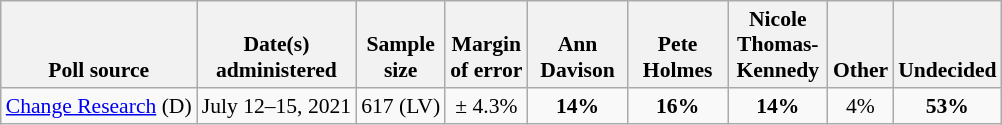<table class="wikitable" style="font-size:90%;text-align:center;">
<tr valign=bottom>
<th>Poll source</th>
<th>Date(s)<br>administered</th>
<th>Sample<br>size</th>
<th>Margin<br>of error</th>
<th style="width:60px;">Ann<br>Davison</th>
<th style="width:60px;">Pete<br>Holmes</th>
<th style="width:60px;">Nicole<br>Thomas-Kennedy</th>
<th>Other</th>
<th>Undecided</th>
</tr>
<tr>
<td style="text-align:left;"><a href='#'>Change Research</a> (D)</td>
<td>July 12–15, 2021</td>
<td>617 (LV)</td>
<td>± 4.3%</td>
<td><strong>14%</strong></td>
<td><strong>16%</strong></td>
<td><strong>14%</strong></td>
<td>4%</td>
<td><strong>53%</strong></td>
</tr>
</table>
